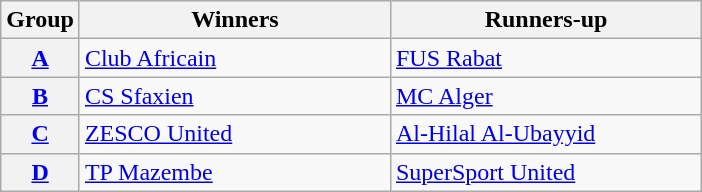<table class="wikitable">
<tr>
<th>Group</th>
<th width=200>Winners</th>
<th width=200>Runners-up</th>
</tr>
<tr>
<th><a href='#'>A</a></th>
<td> <a href='#'>Club Africain</a></td>
<td> <a href='#'>FUS Rabat</a></td>
</tr>
<tr>
<th><a href='#'>B</a></th>
<td> <a href='#'>CS Sfaxien</a></td>
<td> <a href='#'>MC Alger</a></td>
</tr>
<tr>
<th><a href='#'>C</a></th>
<td> <a href='#'>ZESCO United</a></td>
<td> <a href='#'>Al-Hilal Al-Ubayyid</a></td>
</tr>
<tr>
<th><a href='#'>D</a></th>
<td> <a href='#'>TP Mazembe</a></td>
<td> <a href='#'>SuperSport United</a></td>
</tr>
</table>
